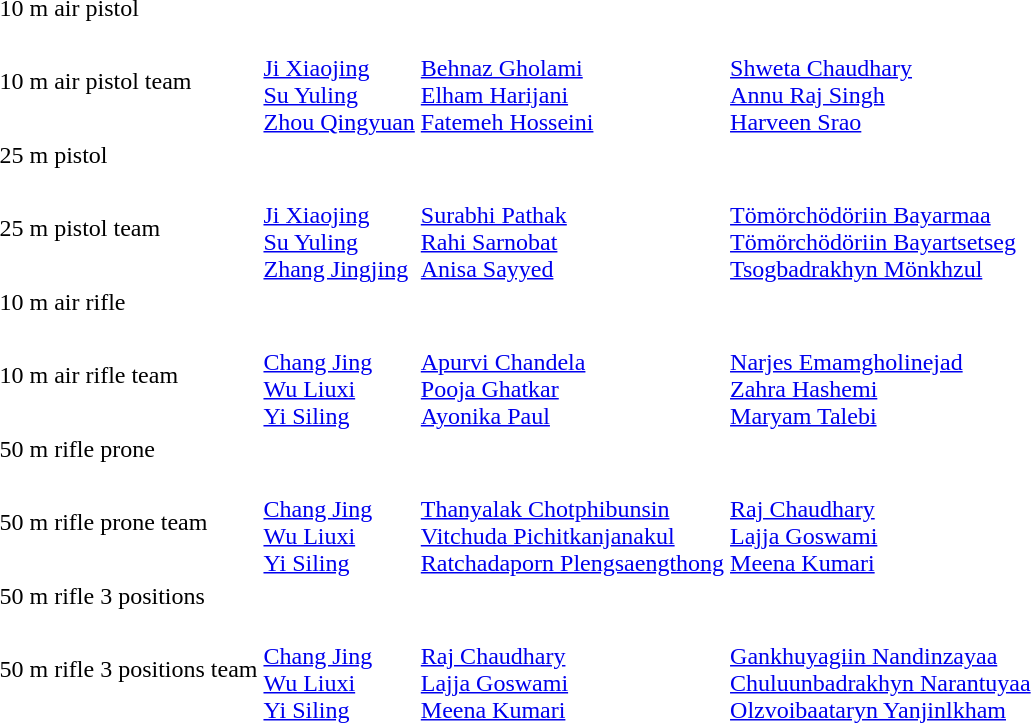<table>
<tr>
<td>10 m air pistol</td>
<td></td>
<td></td>
<td></td>
</tr>
<tr>
<td>10 m air pistol team</td>
<td><br><a href='#'>Ji Xiaojing</a><br><a href='#'>Su Yuling</a><br><a href='#'>Zhou Qingyuan</a></td>
<td><br><a href='#'>Behnaz Gholami</a><br><a href='#'>Elham Harijani</a><br><a href='#'>Fatemeh Hosseini</a></td>
<td><br><a href='#'>Shweta Chaudhary</a><br><a href='#'>Annu Raj Singh</a><br><a href='#'>Harveen Srao</a></td>
</tr>
<tr>
<td>25 m pistol</td>
<td></td>
<td></td>
<td></td>
</tr>
<tr>
<td>25 m pistol team</td>
<td><br><a href='#'>Ji Xiaojing</a><br><a href='#'>Su Yuling</a><br><a href='#'>Zhang Jingjing</a></td>
<td><br><a href='#'>Surabhi Pathak</a><br><a href='#'>Rahi Sarnobat</a><br><a href='#'>Anisa Sayyed</a></td>
<td><br><a href='#'>Tömörchödöriin Bayarmaa</a><br><a href='#'>Tömörchödöriin Bayartsetseg</a><br><a href='#'>Tsogbadrakhyn Mönkhzul</a></td>
</tr>
<tr>
<td>10 m air rifle</td>
<td></td>
<td></td>
<td></td>
</tr>
<tr>
<td>10 m air rifle team</td>
<td><br><a href='#'>Chang Jing</a><br><a href='#'>Wu Liuxi</a><br><a href='#'>Yi Siling</a></td>
<td><br><a href='#'>Apurvi Chandela</a><br><a href='#'>Pooja Ghatkar</a><br><a href='#'>Ayonika Paul</a></td>
<td><br><a href='#'>Narjes Emamgholinejad</a><br><a href='#'>Zahra Hashemi</a><br><a href='#'>Maryam Talebi</a></td>
</tr>
<tr>
<td>50 m rifle prone</td>
<td></td>
<td></td>
<td></td>
</tr>
<tr>
<td>50 m rifle prone team</td>
<td><br><a href='#'>Chang Jing</a><br><a href='#'>Wu Liuxi</a><br><a href='#'>Yi Siling</a></td>
<td><br><a href='#'>Thanyalak Chotphibunsin</a><br><a href='#'>Vitchuda Pichitkanjanakul</a><br><a href='#'>Ratchadaporn Plengsaengthong</a></td>
<td><br><a href='#'>Raj Chaudhary</a><br><a href='#'>Lajja Goswami</a><br><a href='#'>Meena Kumari</a></td>
</tr>
<tr>
<td>50 m rifle 3 positions</td>
<td></td>
<td></td>
<td></td>
</tr>
<tr>
<td>50 m rifle 3 positions team</td>
<td><br><a href='#'>Chang Jing</a><br><a href='#'>Wu Liuxi</a><br><a href='#'>Yi Siling</a></td>
<td><br><a href='#'>Raj Chaudhary</a><br><a href='#'>Lajja Goswami</a><br><a href='#'>Meena Kumari</a></td>
<td><br><a href='#'>Gankhuyagiin Nandinzayaa</a><br><a href='#'>Chuluunbadrakhyn Narantuyaa</a><br><a href='#'>Olzvoibaataryn Yanjinlkham</a></td>
</tr>
</table>
